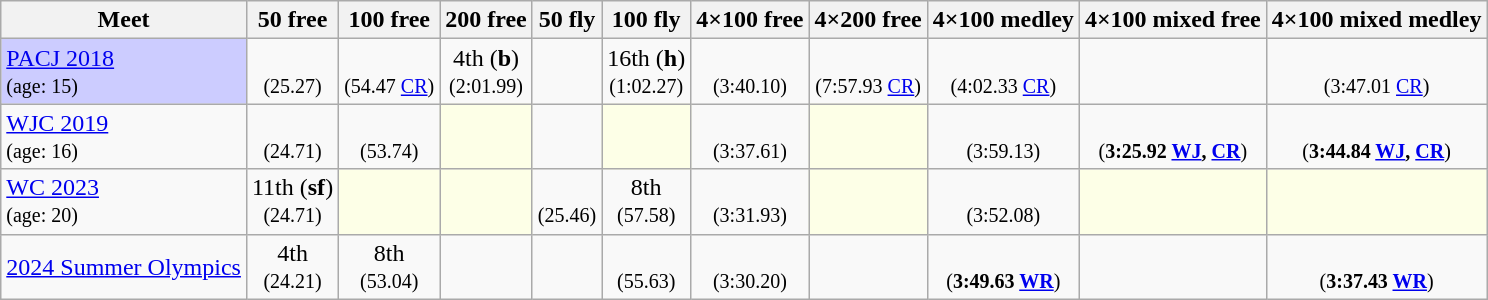<table class="sortable wikitable">
<tr>
<th>Meet</th>
<th class="unsortable">50 free</th>
<th class="unsortable">100 free</th>
<th class="unsortable">200 free</th>
<th class="unsortable">50 fly</th>
<th class="unsortable">100 fly</th>
<th class="unsortable">4×100 free</th>
<th class="unsortable">4×200 free</th>
<th class="unsortable">4×100 medley</th>
<th class="unsortable">4×100 mixed free</th>
<th class="unsortable">4×100 mixed medley</th>
</tr>
<tr>
<td style="background:#ccccff"><a href='#'>PACJ 2018</a><br><small>(age: 15)</small></td>
<td align="center"><br><small>(25.27)</small></td>
<td align="center"><br><small>(54.47 <a href='#'>CR</a>)</small></td>
<td align="center">4th (<strong>b</strong>) <br><small>(2:01.99)</small></td>
<td></td>
<td align="center">16th (<strong>h</strong>) <br><small>(1:02.27)</small></td>
<td align="center"><br><small>(3:40.10)</small></td>
<td align="center"><br><small>(7:57.93 <a href='#'>CR</a>)</small></td>
<td align="center"><br><small>(4:02.33 <a href='#'>CR</a>)</small></td>
<td></td>
<td align="center"><br><small>(3:47.01 <a href='#'>CR</a>)</small></td>
</tr>
<tr>
<td><a href='#'>WJC 2019</a><br><small>(age: 16)</small></td>
<td align="center"><br><small>(24.71)</small></td>
<td align="center"><br><small>(53.74)</small></td>
<td style="background:#fdffe7"></td>
<td></td>
<td style="background:#fdffe7"></td>
<td align="center"><br><small>(3:37.61)</small></td>
<td style="background:#fdffe7"></td>
<td align="center"><br><small>(3:59.13)</small></td>
<td align="center"><br><small>(<strong>3:25.92 <a href='#'>WJ</a>, <a href='#'>CR</a></strong>)</small></td>
<td align="center"><br><small>(<strong>3:44.84 <a href='#'>WJ</a>, <a href='#'>CR</a></strong>)</small></td>
</tr>
<tr>
<td><a href='#'>WC 2023</a><br><small>(age: 20)</small></td>
<td align="center">11th (<strong>sf</strong>) <br><small>(24.71)</small></td>
<td style="background:#fdffe7"></td>
<td style="background:#fdffe7"></td>
<td align="center"><br><small>(25.46)</small></td>
<td align="center">8th<br><small>(57.58)</small></td>
<td align="center"><br><small>(3:31.93)</small></td>
<td style="background:#fdffe7"></td>
<td align="center"><br><small>(3:52.08)</small></td>
<td style="background:#fdffe7"></td>
<td style="background:#fdffe7"></td>
</tr>
<tr>
<td><a href='#'>2024 Summer Olympics</a></td>
<td align="center">4th <br><small>(24.21)</small></td>
<td align="center">8th <br><small>(53.04)</small></td>
<td></td>
<td></td>
<td align="center"> <br><small>(55.63)</small></td>
<td align="center"> <br><small>(3:30.20)</small></td>
<td></td>
<td align="center"> <br><small>(<strong>3:49.63 <a href='#'>WR</a></strong>)</small></td>
<td></td>
<td align="center"> <br><small>(<strong>3:37.43 <a href='#'>WR</a></strong>)</small></td>
</tr>
</table>
